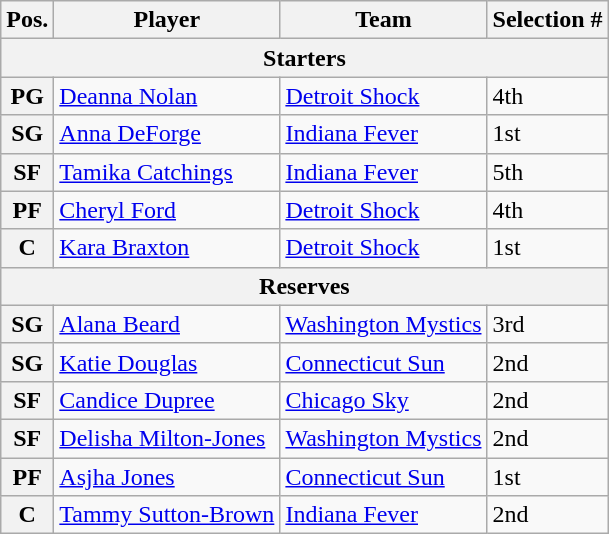<table class="wikitable">
<tr>
<th>Pos.</th>
<th>Player</th>
<th>Team</th>
<th>Selection #</th>
</tr>
<tr>
<th colspan="5">Starters</th>
</tr>
<tr>
<th>PG</th>
<td> <a href='#'>Deanna Nolan</a></td>
<td><a href='#'>Detroit Shock</a></td>
<td>4th</td>
</tr>
<tr>
<th>SG</th>
<td> <a href='#'>Anna DeForge</a></td>
<td><a href='#'>Indiana Fever</a></td>
<td>1st</td>
</tr>
<tr>
<th>SF</th>
<td> <a href='#'>Tamika Catchings</a></td>
<td><a href='#'>Indiana Fever</a></td>
<td>5th</td>
</tr>
<tr>
<th>PF</th>
<td> <a href='#'>Cheryl Ford</a></td>
<td><a href='#'>Detroit Shock</a></td>
<td>4th</td>
</tr>
<tr>
<th>C</th>
<td> <a href='#'>Kara Braxton</a></td>
<td><a href='#'>Detroit Shock</a></td>
<td>1st</td>
</tr>
<tr>
<th colspan="5">Reserves</th>
</tr>
<tr>
<th>SG</th>
<td> <a href='#'>Alana Beard</a></td>
<td><a href='#'>Washington Mystics</a></td>
<td>3rd</td>
</tr>
<tr>
<th>SG</th>
<td> <a href='#'>Katie Douglas</a></td>
<td><a href='#'>Connecticut Sun</a></td>
<td>2nd</td>
</tr>
<tr>
<th>SF</th>
<td> <a href='#'>Candice Dupree</a></td>
<td><a href='#'>Chicago Sky</a></td>
<td>2nd</td>
</tr>
<tr>
<th>SF</th>
<td> <a href='#'>Delisha Milton-Jones</a></td>
<td><a href='#'>Washington Mystics</a></td>
<td>2nd</td>
</tr>
<tr>
<th>PF</th>
<td> <a href='#'>Asjha Jones</a></td>
<td><a href='#'>Connecticut Sun</a></td>
<td>1st</td>
</tr>
<tr>
<th>C</th>
<td> <a href='#'>Tammy Sutton-Brown</a></td>
<td><a href='#'>Indiana Fever</a></td>
<td>2nd</td>
</tr>
</table>
